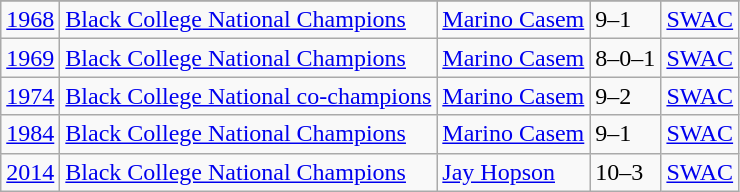<table class="wikitable">
<tr>
</tr>
<tr>
<td><a href='#'>1968</a></td>
<td><a href='#'>Black College National Champions</a></td>
<td><a href='#'>Marino Casem</a></td>
<td>9–1</td>
<td><a href='#'>SWAC</a></td>
</tr>
<tr>
<td><a href='#'>1969</a></td>
<td><a href='#'>Black College National Champions</a></td>
<td><a href='#'>Marino Casem</a></td>
<td>8–0–1</td>
<td><a href='#'>SWAC</a></td>
</tr>
<tr>
<td><a href='#'>1974</a></td>
<td><a href='#'>Black College National co-champions</a></td>
<td><a href='#'>Marino Casem</a></td>
<td>9–2</td>
<td><a href='#'>SWAC</a></td>
</tr>
<tr>
<td><a href='#'>1984</a></td>
<td><a href='#'>Black College National Champions</a></td>
<td><a href='#'>Marino Casem</a></td>
<td>9–1</td>
<td><a href='#'>SWAC</a></td>
</tr>
<tr>
<td><a href='#'>2014</a></td>
<td><a href='#'>Black College National Champions</a></td>
<td><a href='#'>Jay Hopson</a></td>
<td>10–3</td>
<td><a href='#'>SWAC</a></td>
</tr>
</table>
